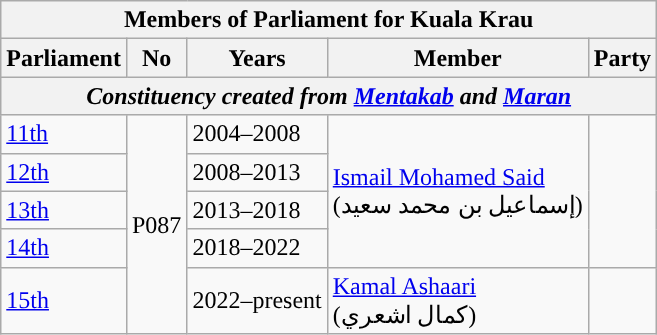<table class=wikitable>
<tr>
<th colspan="5">Members of Parliament for Kuala Krau</th>
</tr>
<tr>
<th>Parliament</th>
<th>No</th>
<th>Years</th>
<th>Member</th>
<th>Party</th>
</tr>
<tr>
<th colspan="5" align="center"><em>Constituency created from <a href='#'>Mentakab</a> and <a href='#'>Maran</a></em></th>
</tr>
<tr>
<td><a href='#'>11th</a></td>
<td rowspan="5">P087</td>
<td>2004–2008</td>
<td rowspan=4><a href='#'>Ismail Mohamed Said</a>  <br>(إسماعيل بن محمد سعيد)</td>
<td rowspan=4></td>
</tr>
<tr>
<td><a href='#'>12th</a></td>
<td>2008–2013</td>
</tr>
<tr>
<td><a href='#'>13th</a></td>
<td>2013–2018</td>
</tr>
<tr>
<td><a href='#'>14th</a></td>
<td>2018–2022</td>
</tr>
<tr>
<td><a href='#'>15th</a></td>
<td>2022–present</td>
<td><a href='#'>Kamal Ashaari</a> <br> (كمال اشعري)</td>
<td></td>
</tr>
</table>
